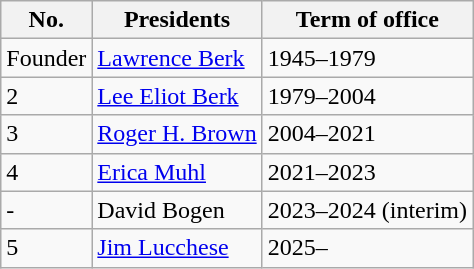<table class="wikitable">
<tr>
<th>No.</th>
<th>Presidents</th>
<th>Term of office</th>
</tr>
<tr>
<td>Founder</td>
<td><a href='#'>Lawrence Berk</a></td>
<td>1945–1979</td>
</tr>
<tr>
<td>2</td>
<td><a href='#'>Lee Eliot Berk</a></td>
<td>1979–2004</td>
</tr>
<tr>
<td>3</td>
<td><a href='#'>Roger H. Brown</a></td>
<td>2004–2021</td>
</tr>
<tr>
<td>4</td>
<td><a href='#'>Erica Muhl</a></td>
<td>2021–2023</td>
</tr>
<tr>
<td>-</td>
<td>David Bogen</td>
<td>2023–2024 (interim)</td>
</tr>
<tr>
<td>5</td>
<td><a href='#'>Jim Lucchese</a></td>
<td>2025–</td>
</tr>
</table>
